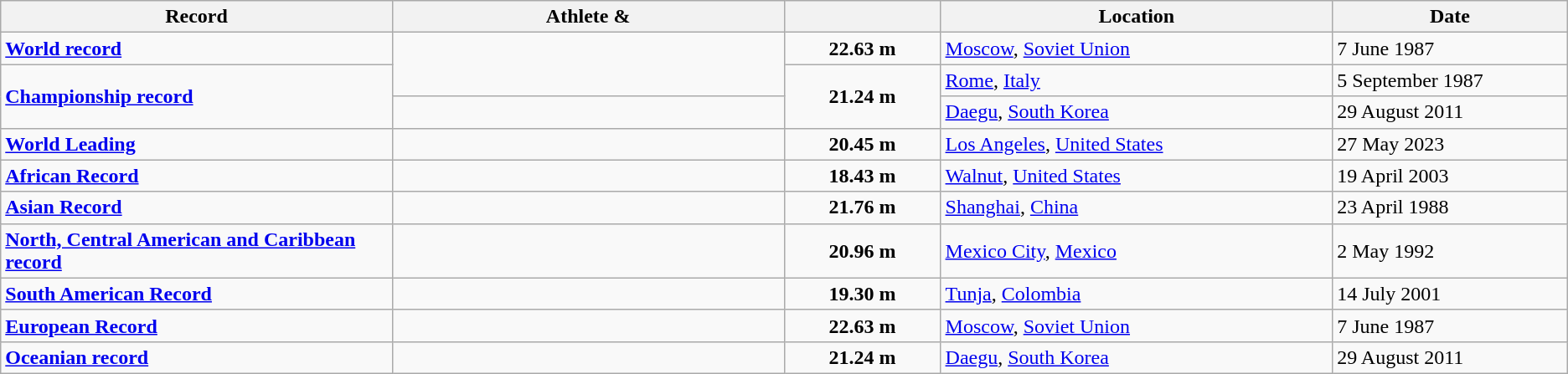<table class="wikitable">
<tr>
<th width=25% align=center>Record</th>
<th width=25% align=center>Athlete & </th>
<th width=10% align=center></th>
<th width=25% align=center>Location</th>
<th width=15% align=center>Date</th>
</tr>
<tr>
<td><strong><a href='#'>World record</a></strong></td>
<td rowspan=2></td>
<td align=center><strong>22.63 m</strong></td>
<td><a href='#'>Moscow</a>, <a href='#'>Soviet Union</a></td>
<td>7 June 1987</td>
</tr>
<tr>
<td rowspan=2><strong><a href='#'>Championship record</a></strong></td>
<td align=center rowspan=2><strong>21.24 m</strong></td>
<td><a href='#'>Rome</a>, <a href='#'>Italy</a></td>
<td>5 September 1987</td>
</tr>
<tr>
<td></td>
<td><a href='#'>Daegu</a>, <a href='#'>South Korea</a></td>
<td>29 August 2011</td>
</tr>
<tr>
<td><strong><a href='#'>World Leading</a></strong></td>
<td></td>
<td align=center><strong>20.45 m</strong></td>
<td><a href='#'>Los Angeles</a>, <a href='#'>United States</a></td>
<td>27 May 2023</td>
</tr>
<tr>
<td><strong><a href='#'>African Record</a></strong></td>
<td></td>
<td align=center><strong>18.43 m</strong></td>
<td><a href='#'>Walnut</a>, <a href='#'>United States</a></td>
<td>19 April 2003</td>
</tr>
<tr>
<td><strong><a href='#'>Asian Record</a></strong></td>
<td></td>
<td align=center><strong>21.76 m</strong></td>
<td><a href='#'>Shanghai</a>, <a href='#'>China</a></td>
<td>23 April 1988</td>
</tr>
<tr>
<td><strong><a href='#'>North, Central American and Caribbean record</a></strong></td>
<td></td>
<td align=center><strong>20.96 m</strong></td>
<td><a href='#'>Mexico City</a>, <a href='#'>Mexico</a></td>
<td>2 May 1992</td>
</tr>
<tr>
<td><strong><a href='#'>South American Record</a></strong></td>
<td></td>
<td align=center><strong>19.30 m</strong></td>
<td><a href='#'>Tunja</a>, <a href='#'>Colombia</a></td>
<td>14 July 2001</td>
</tr>
<tr>
<td><strong><a href='#'>European Record</a></strong></td>
<td></td>
<td align=center><strong>22.63 m</strong></td>
<td><a href='#'>Moscow</a>, <a href='#'>Soviet Union</a></td>
<td>7 June 1987</td>
</tr>
<tr>
<td><strong><a href='#'>Oceanian record</a></strong></td>
<td></td>
<td align=center><strong>21.24 m</strong></td>
<td><a href='#'>Daegu</a>, <a href='#'>South Korea</a></td>
<td>29 August 2011</td>
</tr>
</table>
